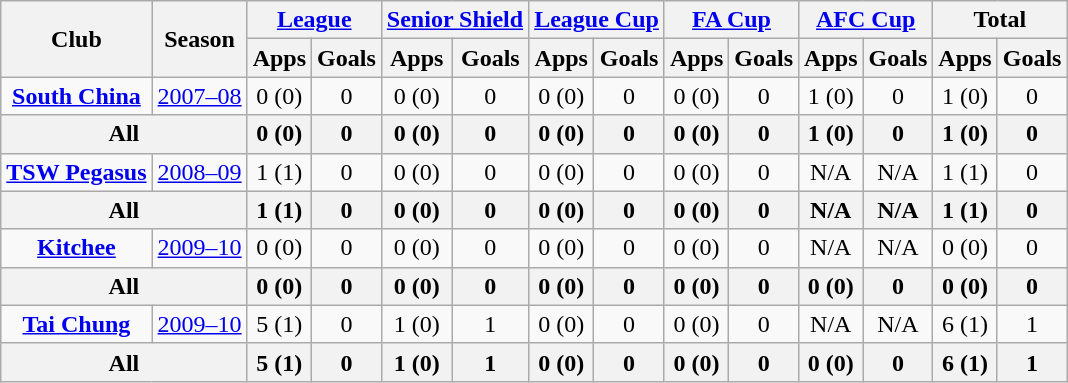<table class="wikitable" style="text-align: center;">
<tr>
<th rowspan="2">Club</th>
<th rowspan="2">Season</th>
<th colspan="2"><a href='#'>League</a></th>
<th colspan="2"><a href='#'>Senior Shield</a></th>
<th colspan="2"><a href='#'>League Cup</a></th>
<th colspan="2"><a href='#'>FA Cup</a></th>
<th colspan="2"><a href='#'>AFC Cup</a></th>
<th colspan="2">Total</th>
</tr>
<tr>
<th>Apps</th>
<th>Goals</th>
<th>Apps</th>
<th>Goals</th>
<th>Apps</th>
<th>Goals</th>
<th>Apps</th>
<th>Goals</th>
<th>Apps</th>
<th>Goals</th>
<th>Apps</th>
<th>Goals</th>
</tr>
<tr>
<td rowspan="1" valign="top"><strong><a href='#'>South China</a></strong></td>
<td><a href='#'>2007–08</a></td>
<td>0 (0)</td>
<td>0</td>
<td>0 (0)</td>
<td>0</td>
<td>0 (0)</td>
<td>0</td>
<td>0 (0)</td>
<td>0</td>
<td>1 (0)</td>
<td>0</td>
<td>1 (0)</td>
<td>0</td>
</tr>
<tr>
<th colspan="2">All</th>
<th>0 (0)</th>
<th>0</th>
<th>0 (0)</th>
<th>0</th>
<th>0 (0)</th>
<th>0</th>
<th>0 (0)</th>
<th>0</th>
<th>1 (0)</th>
<th>0</th>
<th>1 (0)</th>
<th>0</th>
</tr>
<tr>
<td rowspan="1" valign="top"><strong><a href='#'>TSW Pegasus</a></strong></td>
<td><a href='#'>2008–09</a></td>
<td>1 (1)</td>
<td>0</td>
<td>0 (0)</td>
<td>0</td>
<td>0 (0)</td>
<td>0</td>
<td>0 (0)</td>
<td>0</td>
<td>N/A</td>
<td>N/A</td>
<td>1 (1)</td>
<td>0</td>
</tr>
<tr>
<th colspan="2">All</th>
<th>1 (1)</th>
<th>0</th>
<th>0 (0)</th>
<th>0</th>
<th>0 (0)</th>
<th>0</th>
<th>0 (0)</th>
<th>0</th>
<th>N/A</th>
<th>N/A</th>
<th>1 (1)</th>
<th>0</th>
</tr>
<tr>
<td rowspan="1" valign="top"><strong><a href='#'>Kitchee</a></strong></td>
<td><a href='#'>2009–10</a></td>
<td>0 (0)</td>
<td>0</td>
<td>0 (0)</td>
<td>0</td>
<td>0 (0)</td>
<td>0</td>
<td>0 (0)</td>
<td>0</td>
<td>N/A</td>
<td>N/A</td>
<td>0 (0)</td>
<td>0</td>
</tr>
<tr>
<th colspan="2">All</th>
<th>0 (0)</th>
<th>0</th>
<th>0 (0)</th>
<th>0</th>
<th>0 (0)</th>
<th>0</th>
<th>0 (0)</th>
<th>0</th>
<th>0 (0)</th>
<th>0</th>
<th>0 (0)</th>
<th>0</th>
</tr>
<tr>
<td rowspan="1" valign="top"><strong><a href='#'>Tai Chung</a></strong></td>
<td><a href='#'>2009–10</a></td>
<td>5 (1)</td>
<td>0</td>
<td>1 (0)</td>
<td>1</td>
<td>0 (0)</td>
<td>0</td>
<td>0 (0)</td>
<td>0</td>
<td>N/A</td>
<td>N/A</td>
<td>6 (1)</td>
<td>1</td>
</tr>
<tr>
<th colspan="2">All</th>
<th>5 (1)</th>
<th>0</th>
<th>1 (0)</th>
<th>1</th>
<th>0 (0)</th>
<th>0</th>
<th>0 (0)</th>
<th>0</th>
<th>0 (0)</th>
<th>0</th>
<th>6 (1)</th>
<th>1</th>
</tr>
</table>
